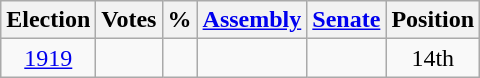<table class=wikitable style=text-align:center>
<tr>
<th>Election</th>
<th>Votes</th>
<th>%</th>
<th><a href='#'>Assembly</a></th>
<th><a href='#'>Senate</a></th>
<th>Position</th>
</tr>
<tr>
<td><a href='#'>1919</a></td>
<td></td>
<td></td>
<td></td>
<td></td>
<td>14th</td>
</tr>
</table>
